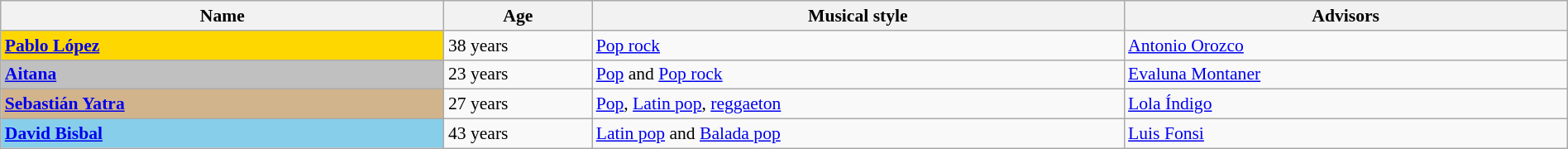<table class="wikitable" style="font-size:90%; width:100%">
<tr>
<th width="15%">Name</th>
<th width="05%">Age</th>
<th width="18%">Musical style</th>
<th width="15%">Advisors</th>
</tr>
<tr>
<td style="background:gold"><strong><a href='#'>Pablo López</a></strong></td>
<td>38 years</td>
<td><a href='#'>Pop rock</a></td>
<td><a href='#'>Antonio Orozco</a></td>
</tr>
<tr>
<td bgcolor="silver"><strong><a href='#'>Aitana</a></strong></td>
<td>23 years</td>
<td><a href='#'>Pop</a> and <a href='#'>Pop rock</a></td>
<td><a href='#'>Evaluna Montaner</a></td>
</tr>
<tr>
<td bgcolor="tan"><strong><a href='#'>Sebastián Yatra</a></strong></td>
<td>27 years</td>
<td><a href='#'>Pop</a>, <a href='#'>Latin pop</a>, <a href='#'>reggaeton</a></td>
<td><a href='#'>Lola Índigo</a></td>
</tr>
<tr>
<td bgcolor="skyblue"><strong><a href='#'>David Bisbal</a></strong></td>
<td>43 years</td>
<td><a href='#'>Latin pop</a> and <a href='#'>Balada pop</a></td>
<td><a href='#'>Luis Fonsi</a></td>
</tr>
</table>
